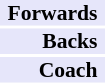<table cellpadding="0" style="border:0;font-size:90%;">
<tr>
<td style="padding:0 5px; text-align:right;" bgcolor="lavender"><strong>Forwards</strong></td>
<td style="text-align:left;"></td>
</tr>
<tr>
<td style="padding:0 5px; text-align:right;" bgcolor="lavender"><strong>Backs</strong></td>
<td style="text-align:left;"></td>
</tr>
<tr>
<td style="padding:0 5px; text-align:right;" bgcolor="lavender"><strong>Coach</strong></td>
<td style="text-align:left;"></td>
</tr>
</table>
